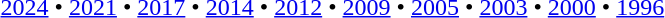<table id=toc class=toc summary=Contents>
<tr>
<td align=center><br><a href='#'>2024</a> • <a href='#'>2021</a> • <a href='#'>2017</a> • <a href='#'>2014</a> • <a href='#'>2012</a> • <a href='#'>2009</a> • <a href='#'>2005</a> • <a href='#'>2003</a> • <a href='#'>2000</a> • <a href='#'>1996</a></td>
</tr>
</table>
